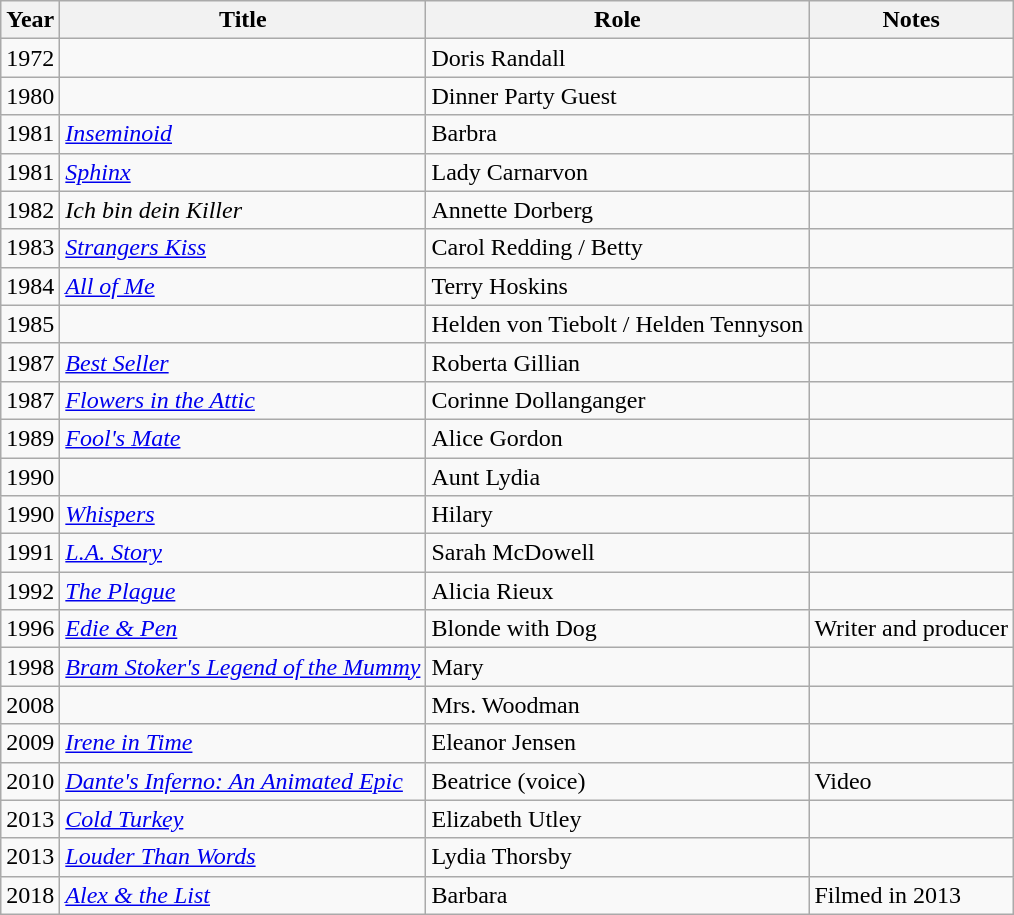<table class="wikitable sortable">
<tr>
<th>Year</th>
<th>Title</th>
<th>Role</th>
<th class="unsortable">Notes</th>
</tr>
<tr>
<td>1972</td>
<td><em></em></td>
<td>Doris Randall</td>
<td></td>
</tr>
<tr>
<td>1980</td>
<td><em></em></td>
<td>Dinner Party Guest</td>
<td></td>
</tr>
<tr>
<td>1981</td>
<td><em><a href='#'>Inseminoid</a></em></td>
<td>Barbra</td>
<td></td>
</tr>
<tr>
<td>1981</td>
<td><em><a href='#'>Sphinx</a></em></td>
<td>Lady Carnarvon</td>
<td></td>
</tr>
<tr>
<td>1982</td>
<td><em>Ich bin dein Killer</em></td>
<td>Annette Dorberg</td>
<td></td>
</tr>
<tr>
<td>1983</td>
<td><em><a href='#'>Strangers Kiss</a></em></td>
<td>Carol Redding / Betty</td>
<td></td>
</tr>
<tr>
<td>1984</td>
<td><em><a href='#'>All of Me</a></em></td>
<td>Terry Hoskins</td>
<td></td>
</tr>
<tr>
<td>1985</td>
<td><em></em></td>
<td>Helden von Tiebolt / Helden Tennyson</td>
<td></td>
</tr>
<tr>
<td>1987</td>
<td><em><a href='#'>Best Seller</a></em></td>
<td>Roberta Gillian</td>
<td></td>
</tr>
<tr>
<td>1987</td>
<td><em><a href='#'>Flowers in the Attic</a></em></td>
<td>Corinne Dollanganger</td>
<td></td>
</tr>
<tr>
<td>1989</td>
<td><em><a href='#'>Fool's Mate</a></em></td>
<td>Alice Gordon</td>
<td></td>
</tr>
<tr>
<td>1990</td>
<td><em></em></td>
<td>Aunt Lydia</td>
<td></td>
</tr>
<tr>
<td>1990</td>
<td><em><a href='#'>Whispers</a></em></td>
<td>Hilary</td>
<td></td>
</tr>
<tr>
<td>1991</td>
<td><em><a href='#'>L.A. Story</a></em></td>
<td>Sarah McDowell</td>
<td></td>
</tr>
<tr>
<td>1992</td>
<td><em><a href='#'>The Plague</a></em></td>
<td>Alicia Rieux</td>
<td></td>
</tr>
<tr>
<td>1996</td>
<td><em><a href='#'>Edie & Pen</a></em></td>
<td>Blonde with Dog</td>
<td>Writer and producer</td>
</tr>
<tr>
<td>1998</td>
<td><em><a href='#'>Bram Stoker's Legend of the Mummy</a></em></td>
<td>Mary</td>
<td></td>
</tr>
<tr>
<td>2008</td>
<td><em></em></td>
<td>Mrs. Woodman</td>
<td></td>
</tr>
<tr>
<td>2009</td>
<td><em><a href='#'>Irene in Time</a></em></td>
<td>Eleanor Jensen</td>
<td></td>
</tr>
<tr>
<td>2010</td>
<td><em><a href='#'>Dante's Inferno: An Animated Epic</a></em></td>
<td>Beatrice (voice)</td>
<td>Video</td>
</tr>
<tr>
<td>2013</td>
<td><em><a href='#'>Cold Turkey</a></em></td>
<td>Elizabeth Utley</td>
<td></td>
</tr>
<tr>
<td>2013</td>
<td><em><a href='#'>Louder Than Words</a></em></td>
<td>Lydia Thorsby</td>
<td></td>
</tr>
<tr>
<td>2018</td>
<td><em><a href='#'>Alex & the List</a></em></td>
<td>Barbara</td>
<td>Filmed in 2013</td>
</tr>
</table>
